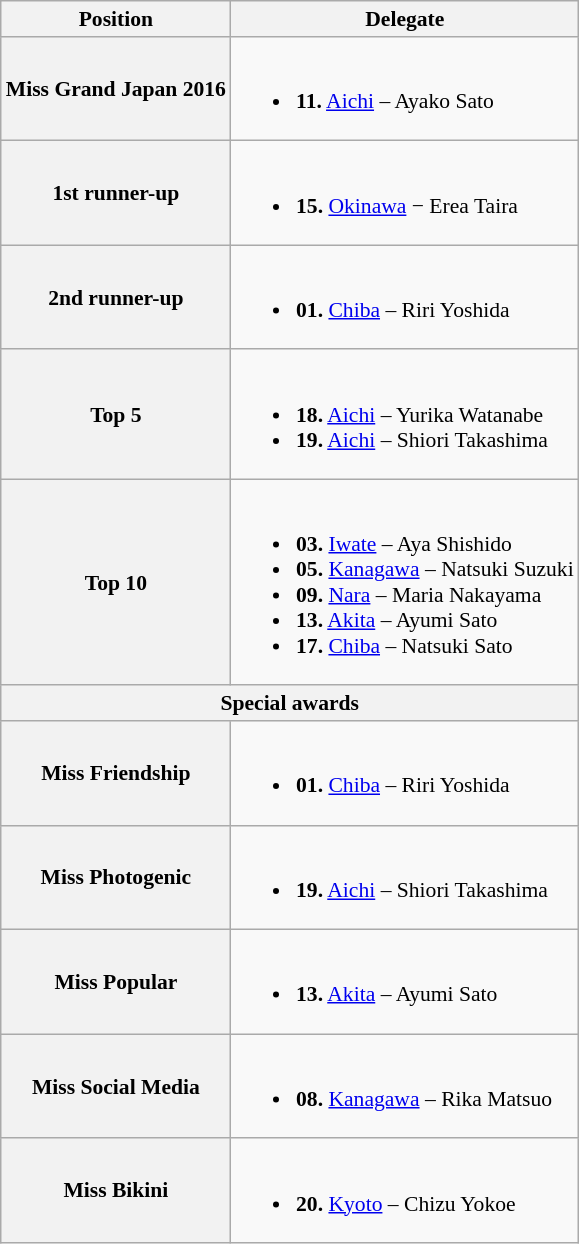<table class="wikitable" style="font-size:90%;">
<tr>
<th>Position</th>
<th>Delegate</th>
</tr>
<tr>
<th>Miss Grand Japan 2016</th>
<td><br><ul><li><strong>11.</strong> <a href='#'>Aichi</a> – Ayako Sato</li></ul></td>
</tr>
<tr>
<th>1st runner-up</th>
<td><br><ul><li><strong>15.</strong> <a href='#'>Okinawa</a> − Erea Taira</li></ul></td>
</tr>
<tr>
<th>2nd runner-up</th>
<td><br><ul><li><strong>01.</strong> <a href='#'>Chiba</a> – Riri Yoshida</li></ul></td>
</tr>
<tr>
<th>Top 5</th>
<td><br><ul><li><strong>18.</strong> <a href='#'>Aichi</a> – Yurika Watanabe</li><li><strong>19.</strong> <a href='#'>Aichi</a> – Shiori Takashima</li></ul></td>
</tr>
<tr>
<th>Top 10</th>
<td><br><ul><li><strong>03.</strong> <a href='#'>Iwate</a> – Aya Shishido</li><li><strong>05.</strong> <a href='#'>Kanagawa</a> – Natsuki Suzuki</li><li><strong>09.</strong> <a href='#'>Nara</a> – Maria Nakayama</li><li><strong>13.</strong> <a href='#'>Akita</a> – Ayumi Sato</li><li><strong>17.</strong> <a href='#'>Chiba</a> – Natsuki Sato</li></ul></td>
</tr>
<tr>
<th colspan=2>Special awards</th>
</tr>
<tr>
<th>Miss Friendship</th>
<td><br><ul><li><strong>01.</strong> <a href='#'>Chiba</a> – Riri Yoshida</li></ul></td>
</tr>
<tr>
<th>Miss Photogenic</th>
<td><br><ul><li><strong>19.</strong> <a href='#'>Aichi</a> – Shiori Takashima</li></ul></td>
</tr>
<tr>
<th>Miss Popular</th>
<td><br><ul><li><strong>13.</strong> <a href='#'>Akita</a> – Ayumi Sato</li></ul></td>
</tr>
<tr>
<th>Miss Social Media</th>
<td><br><ul><li><strong>08.</strong> <a href='#'>Kanagawa</a> – Rika Matsuo</li></ul></td>
</tr>
<tr>
<th>Miss Bikini</th>
<td><br><ul><li><strong>20.</strong> <a href='#'>Kyoto</a> – Chizu Yokoe</li></ul></td>
</tr>
</table>
